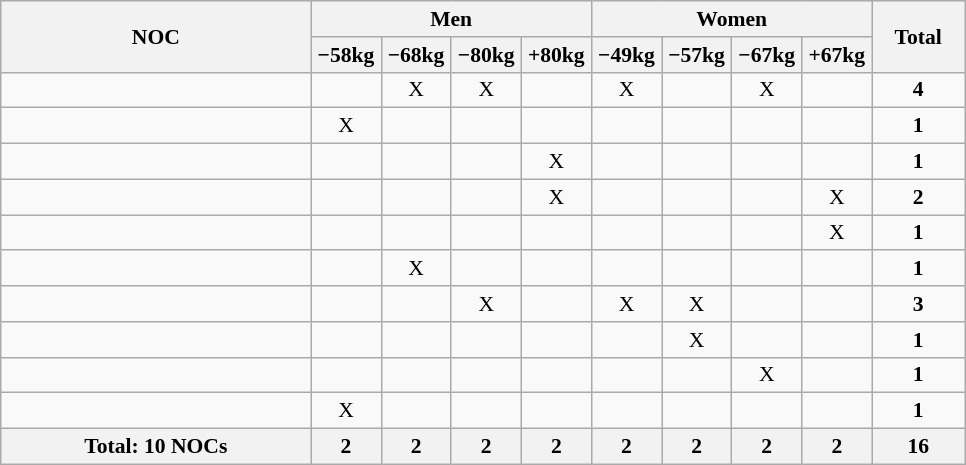<table class="wikitable" style="text-align:center; font-size:90%">
<tr>
<th rowspan="2" width=200 align="left">NOC</th>
<th colspan="4">Men</th>
<th colspan="4">Women</th>
<th width=55 rowspan="2">Total</th>
</tr>
<tr>
<th width=40>−58kg</th>
<th width=40>−68kg</th>
<th width=40>−80kg</th>
<th width=40>+80kg</th>
<th width=40>−49kg</th>
<th width=40>−57kg</th>
<th width=40>−67kg</th>
<th width=40>+67kg</th>
</tr>
<tr>
<td align="left"></td>
<td></td>
<td>X</td>
<td>X</td>
<td></td>
<td>X</td>
<td></td>
<td>X</td>
<td></td>
<td><strong>4</strong></td>
</tr>
<tr>
<td align="left"></td>
<td>X</td>
<td></td>
<td></td>
<td></td>
<td></td>
<td></td>
<td></td>
<td></td>
<td><strong>1</strong></td>
</tr>
<tr>
<td align="left"></td>
<td></td>
<td></td>
<td></td>
<td>X</td>
<td></td>
<td></td>
<td></td>
<td></td>
<td><strong>1</strong></td>
</tr>
<tr>
<td align="left"></td>
<td></td>
<td></td>
<td></td>
<td>X</td>
<td></td>
<td></td>
<td></td>
<td>X</td>
<td><strong>2</strong></td>
</tr>
<tr>
<td align="left"></td>
<td></td>
<td></td>
<td></td>
<td></td>
<td></td>
<td></td>
<td></td>
<td>X</td>
<td><strong>1</strong></td>
</tr>
<tr>
<td align="left"></td>
<td></td>
<td>X</td>
<td></td>
<td></td>
<td></td>
<td></td>
<td></td>
<td></td>
<td><strong>1</strong></td>
</tr>
<tr>
<td align="left"></td>
<td></td>
<td></td>
<td>X</td>
<td></td>
<td>X</td>
<td>X</td>
<td></td>
<td></td>
<td><strong>3</strong></td>
</tr>
<tr>
<td align="left"></td>
<td></td>
<td></td>
<td></td>
<td></td>
<td></td>
<td>X</td>
<td></td>
<td></td>
<td><strong>1</strong></td>
</tr>
<tr>
<td align="left"></td>
<td></td>
<td></td>
<td></td>
<td></td>
<td></td>
<td></td>
<td>X</td>
<td></td>
<td><strong>1</strong></td>
</tr>
<tr>
<td align="left"></td>
<td>X</td>
<td></td>
<td></td>
<td></td>
<td></td>
<td></td>
<td></td>
<td></td>
<td><strong>1</strong></td>
</tr>
<tr>
<th>Total: 10 NOCs</th>
<th>2</th>
<th>2</th>
<th>2</th>
<th>2</th>
<th>2</th>
<th>2</th>
<th>2</th>
<th>2</th>
<th>16</th>
</tr>
</table>
